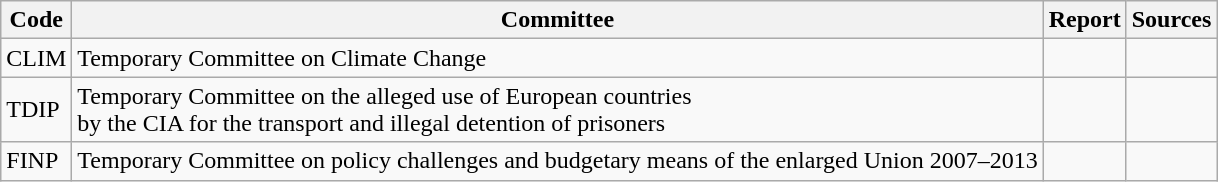<table class="wikitable">
<tr>
<th>Code</th>
<th>Committee</th>
<th>Report</th>
<th>Sources</th>
</tr>
<tr>
<td>CLIM</td>
<td>Temporary Committee on Climate Change</td>
<td></td>
<td></td>
</tr>
<tr>
<td>TDIP</td>
<td>Temporary Committee on the alleged use of European countries<br>by the CIA for the transport and illegal detention of prisoners</td>
<td></td>
<td></td>
</tr>
<tr>
<td>FINP</td>
<td>Temporary Committee on policy challenges and budgetary means of the enlarged Union 2007–2013</td>
<td></td>
<td></td>
</tr>
</table>
